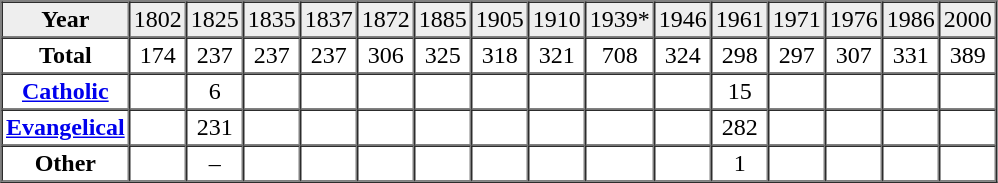<table border="1" cellpadding="2" cellspacing="0" width="500">
<tr bgcolor="#eeeeee" align="center">
<td><strong>Year</strong></td>
<td>1802</td>
<td>1825</td>
<td>1835</td>
<td>1837</td>
<td>1872</td>
<td>1885</td>
<td>1905</td>
<td>1910</td>
<td>1939*</td>
<td>1946</td>
<td>1961</td>
<td>1971</td>
<td>1976</td>
<td>1986</td>
<td>2000</td>
</tr>
<tr align="center">
<td><strong>Total</strong></td>
<td>174</td>
<td>237</td>
<td>237</td>
<td>237</td>
<td>306</td>
<td>325</td>
<td>318</td>
<td>321</td>
<td>708</td>
<td>324</td>
<td>298</td>
<td>297</td>
<td>307</td>
<td>331</td>
<td>389</td>
</tr>
<tr align="center">
<td><strong><a href='#'>Catholic</a></strong></td>
<td> </td>
<td>6</td>
<td> </td>
<td> </td>
<td> </td>
<td> </td>
<td> </td>
<td> </td>
<td> </td>
<td> </td>
<td>15</td>
<td> </td>
<td> </td>
<td> </td>
<td> </td>
</tr>
<tr align="center">
<td><strong><a href='#'>Evangelical</a></strong></td>
<td> </td>
<td>231</td>
<td> </td>
<td> </td>
<td> </td>
<td> </td>
<td> </td>
<td> </td>
<td> </td>
<td> </td>
<td>282</td>
<td> </td>
<td> </td>
<td> </td>
<td> </td>
</tr>
<tr align="center">
<td><strong>Other</strong></td>
<td> </td>
<td>–</td>
<td> </td>
<td> </td>
<td> </td>
<td> </td>
<td> </td>
<td> </td>
<td> </td>
<td> </td>
<td>1</td>
<td> </td>
<td> </td>
<td> </td>
<td> </td>
</tr>
</table>
